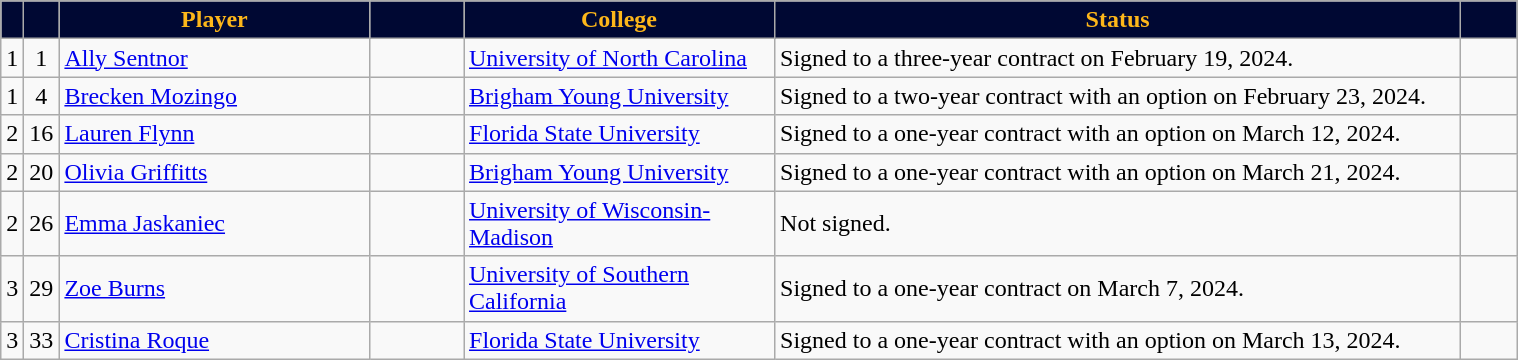<table class="wikitable sortable" style="text-align:left;">
<tr>
<th style="background:#000833; color:#FDB71A;"></th>
<th style="background:#000833; color:#FDB71A;"></th>
<th style="background:#000833; color:#FDB71A; width:200px;">Player</th>
<th style="background:#000833; color:#FDB71A; width:55px;"></th>
<th style="background:#000833; color:#FDB71A; width:200px;">College</th>
<th style="background:#000833; color:#FDB71A; width:450px;">Status</th>
<th style="background:#000833; color:#FDB71A; width:30px;"></th>
</tr>
<tr>
<td align="center">1</td>
<td align="center">1</td>
<td> <a href='#'>Ally Sentnor</a></td>
<td align="center"></td>
<td><a href='#'>University of North Carolina</a></td>
<td>Signed to a three-year contract on February 19, 2024.</td>
<td></td>
</tr>
<tr>
<td align="center">1</td>
<td align="center">4</td>
<td> <a href='#'>Brecken Mozingo</a></td>
<td></td>
<td><a href='#'>Brigham Young University</a></td>
<td>Signed to a two-year contract with an option on February 23, 2024.</td>
<td></td>
</tr>
<tr>
<td align="center">2</td>
<td align="center">16</td>
<td> <a href='#'>Lauren Flynn</a></td>
<td></td>
<td><a href='#'>Florida State University</a></td>
<td>Signed to a one-year contract with an option on March 12, 2024.</td>
<td></td>
</tr>
<tr>
<td align="center">2</td>
<td align="center">20</td>
<td> <a href='#'>Olivia Griffitts</a></td>
<td></td>
<td><a href='#'>Brigham Young University</a></td>
<td>Signed to a one-year contract with an option on March 21, 2024.</td>
<td></td>
</tr>
<tr>
<td align="center">2</td>
<td align="center">26</td>
<td> <a href='#'>Emma Jaskaniec</a></td>
<td></td>
<td><a href='#'>University of Wisconsin-Madison</a></td>
<td>Not signed.</td>
<td></td>
</tr>
<tr>
<td align="center">3</td>
<td align="center">29</td>
<td> <a href='#'>Zoe Burns</a></td>
<td></td>
<td><a href='#'>University of Southern California</a></td>
<td>Signed to a one-year contract on March 7, 2024.</td>
<td></td>
</tr>
<tr>
<td align="center">3</td>
<td align="center">33</td>
<td> <a href='#'>Cristina Roque</a></td>
<td></td>
<td><a href='#'>Florida State University</a></td>
<td>Signed to a one-year contract with an option on March 13, 2024.</td>
<td></td>
</tr>
</table>
